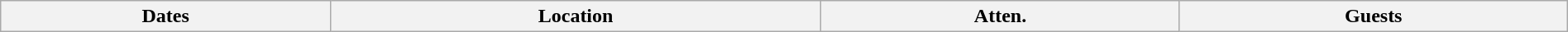<table class="wikitable" width="100%">
<tr>
<th>Dates</th>
<th>Location</th>
<th>Atten.</th>
<th>Guests<br>
















</th>
</tr>
</table>
